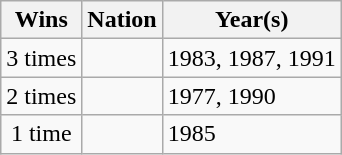<table class="wikitable">
<tr>
<th>Wins</th>
<th>Nation</th>
<th>Year(s)</th>
</tr>
<tr>
<td align=center>3 times</td>
<td></td>
<td>1983, 1987, 1991</td>
</tr>
<tr>
<td align=center>2 times</td>
<td></td>
<td>1977, 1990</td>
</tr>
<tr>
<td align=center>1 time</td>
<td></td>
<td>1985</td>
</tr>
</table>
